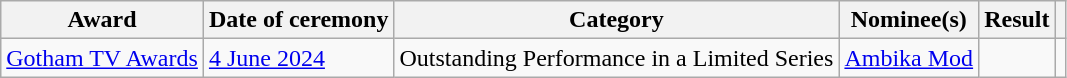<table class="wikitable plainrowheaders sortable">
<tr>
<th scope="col">Award</th>
<th scope="col">Date of ceremony</th>
<th scope="col">Category</th>
<th scope="col">Nominee(s)</th>
<th scope="col">Result</th>
<th scope="col"></th>
</tr>
<tr>
<td><a href='#'>Gotham TV Awards</a></td>
<td><a href='#'>4 June 2024</a></td>
<td>Outstanding Performance in a Limited Series</td>
<td><a href='#'>Ambika Mod</a></td>
<td></td>
<td style="text-align:center"></td>
</tr>
</table>
